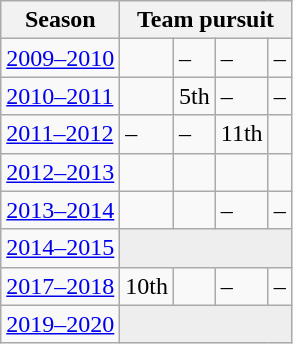<table class="wikitable" style="display: inline-table;">
<tr>
<th>Season</th>
<th colspan="4">Team pursuit</th>
</tr>
<tr>
<td><a href='#'>2009–2010</a></td>
<td></td>
<td>–</td>
<td>–</td>
<td>–</td>
</tr>
<tr>
<td><a href='#'>2010–2011</a></td>
<td></td>
<td>5th</td>
<td>–</td>
<td>–</td>
</tr>
<tr>
<td><a href='#'>2011–2012</a></td>
<td>–</td>
<td>–</td>
<td>11th</td>
<td></td>
</tr>
<tr>
<td><a href='#'>2012–2013</a></td>
<td></td>
<td></td>
<td></td>
<td></td>
</tr>
<tr>
<td><a href='#'>2013–2014</a></td>
<td></td>
<td></td>
<td>–</td>
<td>–</td>
</tr>
<tr>
<td><a href='#'>2014–2015</a></td>
<td colspan="4" bgcolor=#EEEEEE></td>
</tr>
<tr>
<td><a href='#'>2017–2018</a></td>
<td>10th</td>
<td></td>
<td>–</td>
<td>–</td>
</tr>
<tr>
<td><a href='#'>2019–2020</a></td>
<td colspan="4" bgcolor=#EEEEEE></td>
</tr>
</table>
